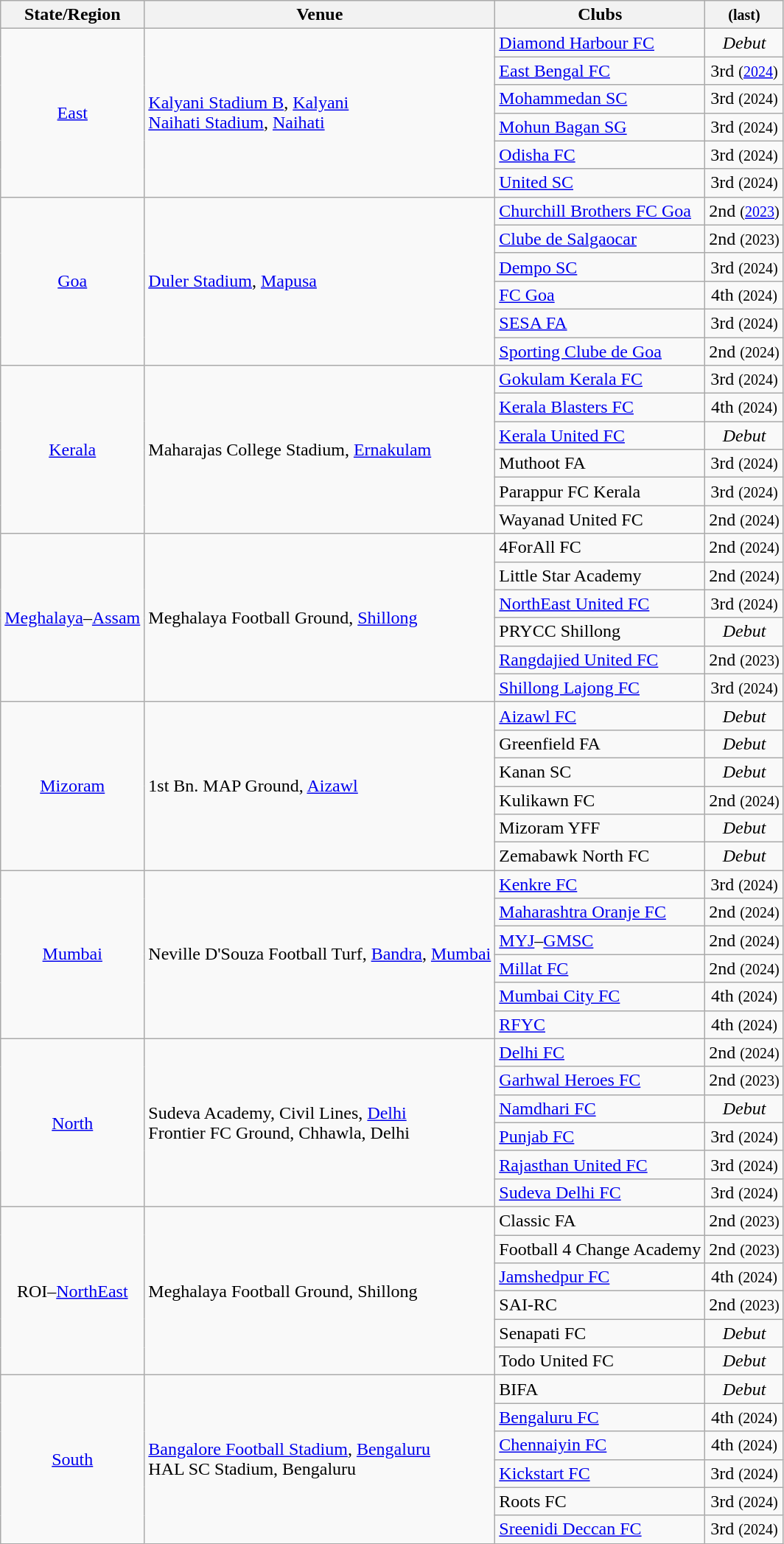<table class="wikitable" style="text-align:center">
<tr>
<th>State/Region</th>
<th>Venue</th>
<th>Clubs</th>
<th> <small>(last)</small></th>
</tr>
<tr>
<td rowspan="6"><a href='#'>East</a></td>
<td align="left" rowspan="6"><a href='#'>Kalyani Stadium B</a>, <a href='#'>Kalyani</a> <br> <a href='#'>Naihati Stadium</a>, <a href='#'>Naihati</a></td>
<td align="left"><a href='#'>Diamond Harbour FC</a></td>
<td><em>Debut</em></td>
</tr>
<tr>
<td align="left"><a href='#'>East Bengal FC</a></td>
<td>3rd <small>(<a href='#'>2024</a>)</small></td>
</tr>
<tr>
<td align="left"><a href='#'>Mohammedan SC</a></td>
<td>3rd <small>(2024)</small></td>
</tr>
<tr>
<td align="left"><a href='#'>Mohun Bagan SG</a></td>
<td>3rd <small>(2024)</small></td>
</tr>
<tr>
<td align="left"><a href='#'>Odisha FC</a></td>
<td>3rd <small>(2024)</small></td>
</tr>
<tr>
<td align="left"><a href='#'>United SC</a></td>
<td>3rd <small>(2024)</small></td>
</tr>
<tr>
<td rowspan="6"><a href='#'>Goa</a></td>
<td align="left" rowspan="6"><a href='#'>Duler Stadium</a>, <a href='#'>Mapusa</a></td>
<td align="left"><a href='#'>Churchill Brothers FC Goa</a></td>
<td>2nd <small>(<a href='#'>2023</a>)</small></td>
</tr>
<tr>
<td align="left"><a href='#'>Clube de Salgaocar</a></td>
<td>2nd <small>(2023)</small></td>
</tr>
<tr>
<td align="left"><a href='#'>Dempo SC</a></td>
<td>3rd <small>(2024)</small></td>
</tr>
<tr>
<td align="left"><a href='#'>FC Goa</a></td>
<td>4th <small>(2024)</small></td>
</tr>
<tr>
<td align="left"><a href='#'>SESA FA</a></td>
<td>3rd <small>(2024)</small></td>
</tr>
<tr>
<td align="left"><a href='#'>Sporting Clube de Goa</a></td>
<td>2nd <small>(2024)</small></td>
</tr>
<tr>
<td rowspan="6"><a href='#'>Kerala</a></td>
<td align="left" rowspan="6">Maharajas College Stadium, <a href='#'>Ernakulam</a></td>
<td align="left"><a href='#'>Gokulam Kerala FC</a></td>
<td>3rd <small>(2024)</small></td>
</tr>
<tr>
<td align="left"><a href='#'>Kerala Blasters FC</a></td>
<td>4th <small>(2024)</small></td>
</tr>
<tr>
<td align="left"><a href='#'>Kerala United FC</a></td>
<td><em>Debut</em></td>
</tr>
<tr>
<td align="left">Muthoot FA</td>
<td>3rd <small>(2024)</small></td>
</tr>
<tr>
<td align="left">Parappur FC Kerala</td>
<td>3rd <small>(2024)</small></td>
</tr>
<tr>
<td align="left">Wayanad United FC</td>
<td>2nd <small>(2024)</small></td>
</tr>
<tr>
<td rowspan="6"><a href='#'>Meghalaya</a>–<a href='#'>Assam</a></td>
<td align="left" rowspan="6">Meghalaya Football Ground, <a href='#'>Shillong</a></td>
<td align="left">4ForAll FC</td>
<td>2nd <small>(2024)</small></td>
</tr>
<tr>
<td align="left">Little Star Academy</td>
<td>2nd <small>(2024)</small></td>
</tr>
<tr>
<td align="left"><a href='#'>NorthEast United FC</a></td>
<td>3rd <small>(2024)</small></td>
</tr>
<tr>
<td align="left">PRYCC Shillong</td>
<td><em>Debut</em></td>
</tr>
<tr>
<td align="left"><a href='#'>Rangdajied United FC</a></td>
<td>2nd <small>(2023)</small></td>
</tr>
<tr>
<td align="left"><a href='#'>Shillong Lajong FC</a></td>
<td>3rd <small>(2024)</small></td>
</tr>
<tr>
<td rowspan="6"><a href='#'>Mizoram</a></td>
<td align="left" rowspan="6">1st Bn. MAP Ground, <a href='#'>Aizawl</a></td>
<td align="left"><a href='#'>Aizawl FC</a></td>
<td><em>Debut</em></td>
</tr>
<tr>
<td align="left">Greenfield FA</td>
<td><em>Debut</em></td>
</tr>
<tr>
<td align="left">Kanan SC</td>
<td><em>Debut</em></td>
</tr>
<tr>
<td align="left">Kulikawn FC</td>
<td>2nd <small>(2024)</small></td>
</tr>
<tr>
<td align="left">Mizoram YFF</td>
<td><em>Debut</em></td>
</tr>
<tr>
<td align="left">Zemabawk North FC</td>
<td><em>Debut</em></td>
</tr>
<tr>
<td rowspan="6"><a href='#'>Mumbai</a></td>
<td align="left" rowspan="6">Neville D'Souza Football Turf, <a href='#'>Bandra</a>, <a href='#'>Mumbai</a></td>
<td align="left"><a href='#'>Kenkre FC</a></td>
<td>3rd <small>(2024)</small></td>
</tr>
<tr>
<td align="left"><a href='#'>Maharashtra Oranje FC</a></td>
<td>2nd <small>(2024)</small></td>
</tr>
<tr>
<td align="left"><a href='#'>MYJ</a>–<a href='#'>GMSC</a></td>
<td>2nd <small>(2024)</small></td>
</tr>
<tr>
<td align="left"><a href='#'>Millat FC</a></td>
<td>2nd <small>(2024)</small></td>
</tr>
<tr>
<td align="left"><a href='#'>Mumbai City FC</a></td>
<td>4th <small>(2024)</small></td>
</tr>
<tr>
<td align="left"><a href='#'>RFYC</a></td>
<td>4th <small>(2024)</small></td>
</tr>
<tr>
<td rowspan="6"><a href='#'>North</a></td>
<td align="left" rowspan="6">Sudeva Academy, Civil Lines, <a href='#'>Delhi</a> <br> Frontier FC Ground, Chhawla, Delhi</td>
<td align="left"><a href='#'>Delhi FC</a></td>
<td>2nd <small>(2024)</small></td>
</tr>
<tr>
<td align="left"><a href='#'>Garhwal Heroes FC</a></td>
<td>2nd <small>(2023)</small></td>
</tr>
<tr>
<td align="left"><a href='#'>Namdhari FC</a></td>
<td><em>Debut</em></td>
</tr>
<tr>
<td align="left"><a href='#'>Punjab FC</a></td>
<td>3rd <small>(2024)</small></td>
</tr>
<tr>
<td align="left"><a href='#'>Rajasthan United FC</a></td>
<td>3rd <small>(2024)</small></td>
</tr>
<tr>
<td align="left"><a href='#'>Sudeva Delhi FC</a></td>
<td>3rd <small>(2024)</small></td>
</tr>
<tr>
<td rowspan="6">ROI–<a href='#'>NorthEast</a></td>
<td align="left" rowspan="6">Meghalaya Football Ground, Shillong</td>
<td align="left">Classic FA</td>
<td>2nd <small>(2023)</small></td>
</tr>
<tr>
<td align="left">Football 4 Change Academy</td>
<td>2nd <small>(2023)</small></td>
</tr>
<tr>
<td align="left"><a href='#'>Jamshedpur FC</a></td>
<td>4th <small>(2024)</small></td>
</tr>
<tr>
<td align="left">SAI-RC</td>
<td>2nd <small>(2023)</small></td>
</tr>
<tr>
<td align="left">Senapati FC</td>
<td><em>Debut</em></td>
</tr>
<tr>
<td align="left">Todo United FC</td>
<td><em>Debut</em></td>
</tr>
<tr>
<td rowspan="6"><a href='#'>South</a></td>
<td align="left" rowspan="6"><a href='#'>Bangalore Football Stadium</a>, <a href='#'>Bengaluru</a> <br> HAL SC Stadium, Bengaluru</td>
<td align="left">BIFA</td>
<td><em>Debut</em></td>
</tr>
<tr>
<td align="left"><a href='#'>Bengaluru FC</a></td>
<td>4th <small>(2024)</small></td>
</tr>
<tr>
<td align="left"><a href='#'>Chennaiyin FC</a></td>
<td>4th <small>(2024)</small></td>
</tr>
<tr>
<td align="left"><a href='#'>Kickstart FC</a></td>
<td>3rd <small>(2024)</small></td>
</tr>
<tr>
<td align="left">Roots FC</td>
<td>3rd <small>(2024)</small></td>
</tr>
<tr>
<td align="left"><a href='#'>Sreenidi Deccan FC</a></td>
<td>3rd <small>(2024)</small></td>
</tr>
</table>
